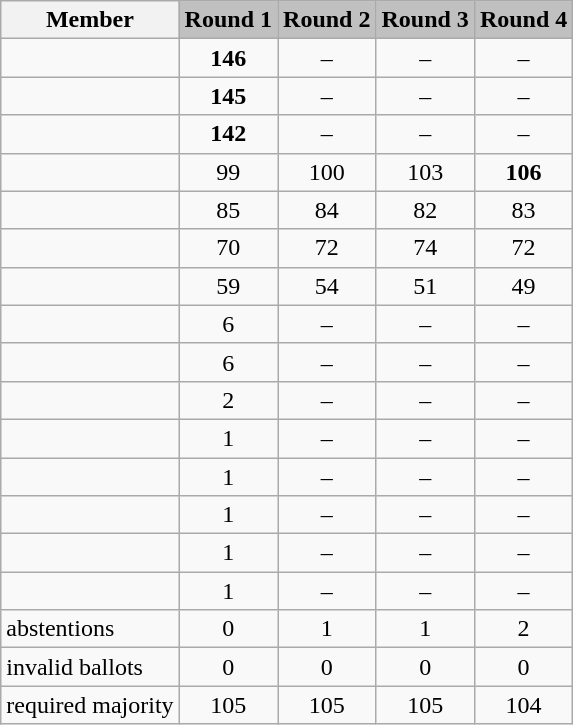<table class="wikitable collapsible">
<tr>
<th>Member</th>
<td style="background:silver;"><strong>Round 1</strong></td>
<td style="background:silver;"><strong>Round 2</strong></td>
<td style="background:silver;"><strong>Round 3</strong></td>
<td style="background:silver;"><strong>Round 4</strong></td>
</tr>
<tr>
<td></td>
<td style="text-align:center;"><strong>146</strong></td>
<td style="text-align:center;">–</td>
<td style="text-align:center;">–</td>
<td style="text-align:center;">–</td>
</tr>
<tr>
<td></td>
<td style="text-align:center;"><strong>145</strong></td>
<td style="text-align:center;">–</td>
<td style="text-align:center;">–</td>
<td style="text-align:center;">–</td>
</tr>
<tr>
<td></td>
<td style="text-align:center;"><strong>142</strong></td>
<td style="text-align:center;">–</td>
<td style="text-align:center;">–</td>
<td style="text-align:center;">–</td>
</tr>
<tr>
<td></td>
<td style="text-align:center;">99</td>
<td style="text-align:center;">100</td>
<td style="text-align:center;">103</td>
<td style="text-align:center;"><strong>106</strong></td>
</tr>
<tr>
<td></td>
<td style="text-align:center;">85</td>
<td style="text-align:center;">84</td>
<td style="text-align:center;">82</td>
<td style="text-align:center;">83</td>
</tr>
<tr>
<td></td>
<td style="text-align:center;">70</td>
<td style="text-align:center;">72</td>
<td style="text-align:center;">74</td>
<td style="text-align:center;">72</td>
</tr>
<tr>
<td></td>
<td style="text-align:center;">59</td>
<td style="text-align:center;">54</td>
<td style="text-align:center;">51</td>
<td style="text-align:center;">49</td>
</tr>
<tr>
<td></td>
<td style="text-align:center;">6</td>
<td style="text-align:center;">–</td>
<td style="text-align:center;">–</td>
<td style="text-align:center;">–</td>
</tr>
<tr>
<td></td>
<td style="text-align:center;">6</td>
<td style="text-align:center;">–</td>
<td style="text-align:center;">–</td>
<td style="text-align:center;">–</td>
</tr>
<tr>
<td></td>
<td style="text-align:center;">2</td>
<td style="text-align:center;">–</td>
<td style="text-align:center;">–</td>
<td style="text-align:center;">–</td>
</tr>
<tr>
<td></td>
<td style="text-align:center;">1</td>
<td style="text-align:center;">–</td>
<td style="text-align:center;">–</td>
<td style="text-align:center;">–</td>
</tr>
<tr>
<td></td>
<td style="text-align:center;">1</td>
<td style="text-align:center;">–</td>
<td style="text-align:center;">–</td>
<td style="text-align:center;">–</td>
</tr>
<tr>
<td></td>
<td style="text-align:center;">1</td>
<td style="text-align:center;">–</td>
<td style="text-align:center;">–</td>
<td style="text-align:center;">–</td>
</tr>
<tr>
<td></td>
<td style="text-align:center;">1</td>
<td style="text-align:center;">–</td>
<td style="text-align:center;">–</td>
<td style="text-align:center;">–</td>
</tr>
<tr>
<td></td>
<td style="text-align:center;">1</td>
<td style="text-align:center;">–</td>
<td style="text-align:center;">–</td>
<td style="text-align:center;">–</td>
</tr>
<tr>
<td>abstentions</td>
<td style="text-align:center;">0</td>
<td style="text-align:center;">1</td>
<td style="text-align:center;">1</td>
<td style="text-align:center;">2</td>
</tr>
<tr>
<td>invalid ballots</td>
<td style="text-align:center;">0</td>
<td style="text-align:center;">0</td>
<td style="text-align:center;">0</td>
<td style="text-align:center;">0</td>
</tr>
<tr>
<td>required majority</td>
<td style="text-align:center;">105</td>
<td style="text-align:center;">105</td>
<td style="text-align:center;">105</td>
<td style="text-align:center;">104</td>
</tr>
</table>
